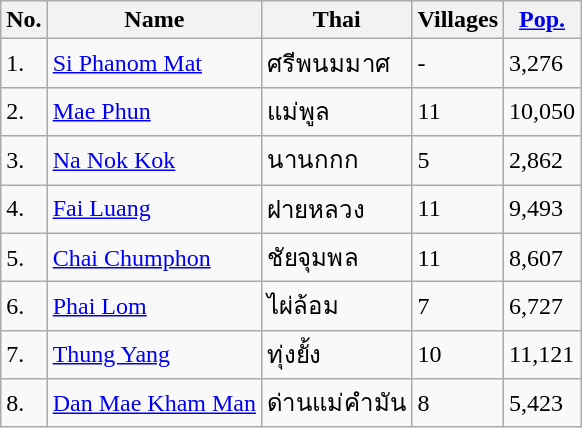<table class="wikitable sortable">
<tr>
<th>No.</th>
<th>Name</th>
<th>Thai</th>
<th>Villages</th>
<th><a href='#'>Pop.</a></th>
</tr>
<tr>
<td>1.</td>
<td><a href='#'>Si Phanom Mat</a></td>
<td>ศรีพนมมาศ</td>
<td>-</td>
<td>3,276</td>
</tr>
<tr>
<td>2.</td>
<td><a href='#'>Mae Phun</a></td>
<td>แม่พูล</td>
<td>11</td>
<td>10,050</td>
</tr>
<tr>
<td>3.</td>
<td><a href='#'>Na Nok Kok</a></td>
<td>นานกกก</td>
<td>5</td>
<td>2,862</td>
</tr>
<tr>
<td>4.</td>
<td><a href='#'>Fai Luang</a></td>
<td>ฝายหลวง</td>
<td>11</td>
<td>9,493</td>
</tr>
<tr>
<td>5.</td>
<td><a href='#'>Chai Chumphon</a></td>
<td>ชัยจุมพล</td>
<td>11</td>
<td>8,607</td>
</tr>
<tr>
<td>6.</td>
<td><a href='#'>Phai Lom</a></td>
<td>ไผ่ล้อม</td>
<td>7</td>
<td>6,727</td>
</tr>
<tr>
<td>7.</td>
<td><a href='#'>Thung Yang</a></td>
<td>ทุ่งยั้ง</td>
<td>10</td>
<td>11,121</td>
</tr>
<tr>
<td>8.</td>
<td><a href='#'>Dan Mae Kham Man</a></td>
<td>ด่านแม่คำมัน</td>
<td>8</td>
<td>5,423</td>
</tr>
</table>
